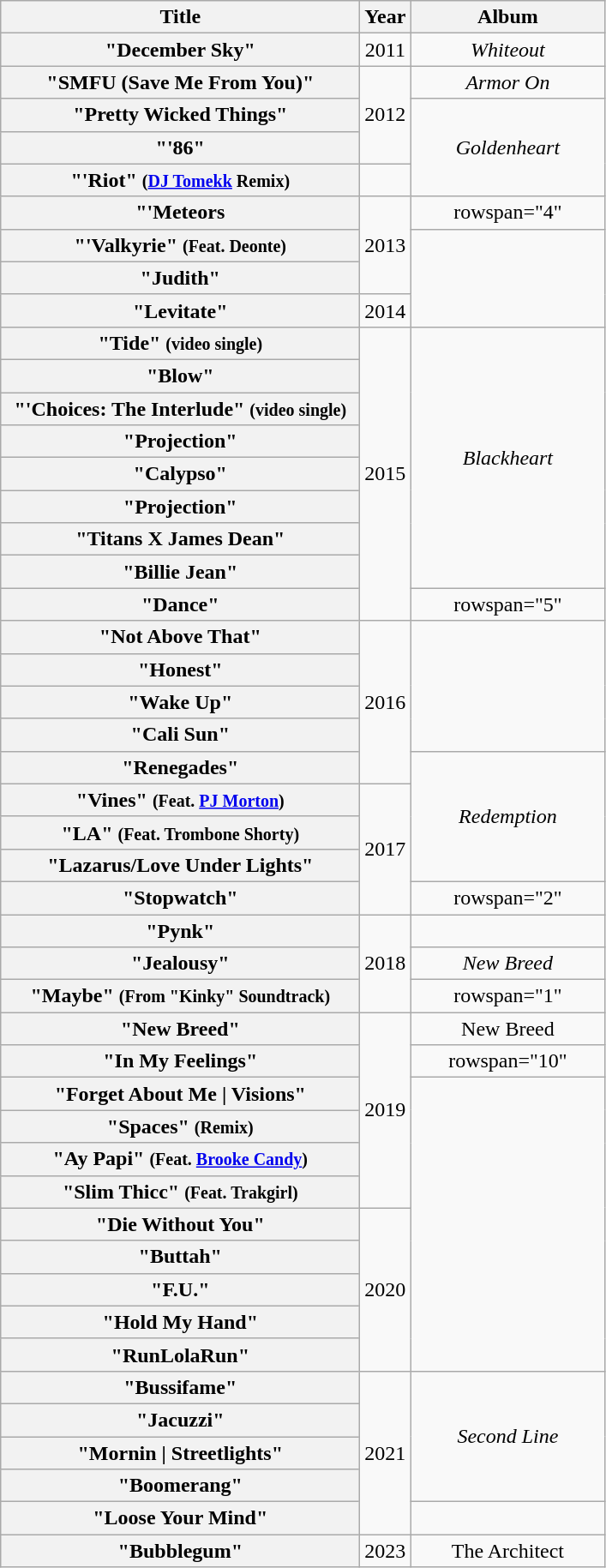<table class="wikitable plainrowheaders" style="text-align:center;" border="1">
<tr>
<th scope="col" style="width:17em;">Title</th>
<th scope="col">Year</th>
<th scope="col" style="width:9em;">Album</th>
</tr>
<tr>
<th scope="row">"December Sky"</th>
<td rowspan="1">2011</td>
<td><em>Whiteout</em></td>
</tr>
<tr>
<th scope="row">"SMFU (Save Me From You)"</th>
<td rowspan="3">2012</td>
<td><em>Armor On</em></td>
</tr>
<tr>
<th scope="row">"Pretty Wicked Things"</th>
<td rowspan="3"><em>Goldenheart</em></td>
</tr>
<tr>
<th scope="row">"'86"</th>
</tr>
<tr>
<th scope="row">"'Riot" <small>(<a href='#'>DJ Tomekk</a> Remix)</small></th>
</tr>
<tr>
<th scope="row">"'Meteors</th>
<td rowspan="3">2013</td>
<td>rowspan="4" </td>
</tr>
<tr>
<th scope="row">"'Valkyrie" <small>(Feat. Deonte)</small></th>
</tr>
<tr>
<th scope="row">"Judith"</th>
</tr>
<tr>
<th scope="row">"Levitate"</th>
<td>2014</td>
</tr>
<tr>
<th scope="row">"Tide" <small>(video single)</small></th>
<td rowspan="9">2015</td>
<td rowspan="8"><em>Blackheart</em></td>
</tr>
<tr>
<th scope="row">"Blow"</th>
</tr>
<tr>
<th scope="row">"'Choices: The Interlude" <small>(video single)</small></th>
</tr>
<tr>
<th scope="row">"Projection"</th>
</tr>
<tr>
<th scope="row">"Calypso"</th>
</tr>
<tr>
<th scope="row">"Projection"</th>
</tr>
<tr>
<th scope="row">"Titans X James Dean"</th>
</tr>
<tr>
<th scope="row">"Billie Jean"</th>
</tr>
<tr>
<th scope="row">"Dance"</th>
<td>rowspan="5" </td>
</tr>
<tr>
<th scope="row">"Not Above That"</th>
<td rowspan="5">2016</td>
</tr>
<tr>
<th scope="row">"Honest"</th>
</tr>
<tr>
<th scope="row">"Wake Up"</th>
</tr>
<tr>
<th scope="row">"Cali Sun"</th>
</tr>
<tr>
<th scope="row">"Renegades"</th>
<td rowspan="4"><em>Redemption</em></td>
</tr>
<tr>
<th scope="row">"Vines" <small>(Feat. <a href='#'>PJ Morton</a>)</small></th>
<td rowspan="4">2017</td>
</tr>
<tr>
<th scope="row">"LA" <small>(Feat. Trombone Shorty)</small></th>
</tr>
<tr>
<th scope="row">"Lazarus/Love Under Lights"</th>
</tr>
<tr>
<th scope="row">"Stopwatch"</th>
<td>rowspan="2" </td>
</tr>
<tr>
<th scope="row">"Pynk"</th>
<td rowspan="3">2018</td>
</tr>
<tr>
<th scope="row">"Jealousy"</th>
<td rowspan="1"><em>New Breed</em></td>
</tr>
<tr>
<th scope="row">"Maybe" <small>(From "Kinky" Soundtrack)</small></th>
<td>rowspan="1" </td>
</tr>
<tr>
<th scope="row">"New Breed"</th>
<td rowspan="6">2019</td>
<td rowspan="1">New Breed</td>
</tr>
<tr>
<th scope="row">"In My Feelings"</th>
<td>rowspan="10" </td>
</tr>
<tr>
<th scope="row">"Forget About Me | Visions"</th>
</tr>
<tr>
<th scope="row">"Spaces" <small>(Remix)</small></th>
</tr>
<tr>
<th scope="row">"Ay Papi" <small>(Feat. <a href='#'>Brooke Candy</a>)</small></th>
</tr>
<tr>
<th scope="row">"Slim Thicc" <small>(Feat. Trakgirl)</small></th>
</tr>
<tr>
<th scope="row">"Die Without You"</th>
<td rowspan="5">2020</td>
</tr>
<tr>
<th scope="row">"Buttah"</th>
</tr>
<tr>
<th scope="row">"F.U."</th>
</tr>
<tr>
<th scope="row">"Hold My Hand"</th>
</tr>
<tr>
<th scope="row">"RunLolaRun"</th>
</tr>
<tr>
<th scope="row">"Bussifame"</th>
<td rowspan="5">2021</td>
<td rowspan="4"><em>Second Line</em></td>
</tr>
<tr>
<th scope="row">"Jacuzzi"</th>
</tr>
<tr>
<th scope="row">"Mornin | Streetlights"</th>
</tr>
<tr>
<th scope="row">"Boomerang"</th>
</tr>
<tr>
<th scope="row">"Loose Your Mind"</th>
<td></td>
</tr>
<tr>
<th scope="row">"Bubblegum"</th>
<td>2023</td>
<td>The Architect</td>
</tr>
</table>
